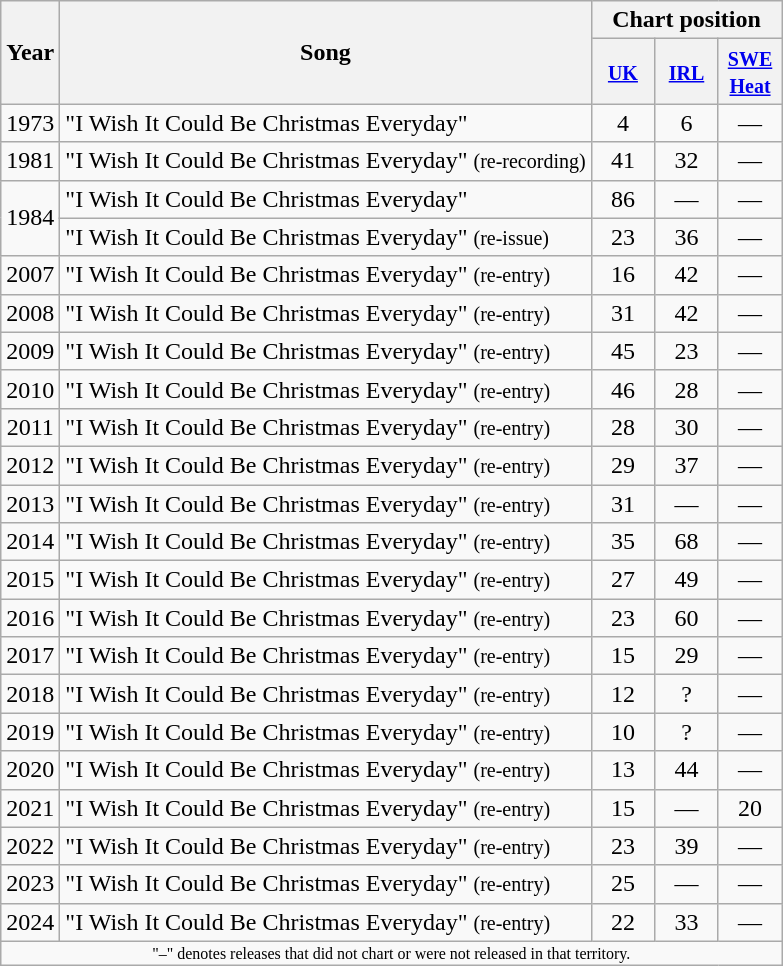<table class="wikitable" style=text-align:center;>
<tr>
<th rowspan="2">Year</th>
<th rowspan="2">Song</th>
<th colspan="3">Chart position</th>
</tr>
<tr>
<th width="35"><small><a href='#'>UK</a></small><br></th>
<th width="35"><small><a href='#'>IRL</a></small></th>
<th width="35"><small><a href='#'>SWE Heat</a></small><br></th>
</tr>
<tr>
<td>1973</td>
<td align="left">"I Wish It Could Be Christmas Everyday"</td>
<td>4</td>
<td>6</td>
<td>—</td>
</tr>
<tr>
<td>1981</td>
<td align="left">"I Wish It Could Be Christmas Everyday" <small>(re-recording)</small></td>
<td>41</td>
<td>32</td>
<td>—</td>
</tr>
<tr>
<td rowspan="2">1984</td>
<td align="left">"I Wish It Could Be Christmas Everyday"</td>
<td>86</td>
<td>—</td>
<td>—</td>
</tr>
<tr>
<td align="left">"I Wish It Could Be Christmas Everyday" <small>(re-issue)</small></td>
<td>23</td>
<td>36</td>
<td>—</td>
</tr>
<tr>
<td>2007</td>
<td align="left">"I Wish It Could Be Christmas Everyday" <small>(re-entry)</small></td>
<td>16</td>
<td>42</td>
<td>—</td>
</tr>
<tr>
<td>2008</td>
<td align="left">"I Wish It Could Be Christmas Everyday" <small>(re-entry)</small></td>
<td>31</td>
<td>42</td>
<td>—</td>
</tr>
<tr>
<td>2009</td>
<td align="left">"I Wish It Could Be Christmas Everyday" <small>(re-entry)</small></td>
<td>45</td>
<td>23</td>
<td>—</td>
</tr>
<tr>
<td>2010</td>
<td align="left">"I Wish It Could Be Christmas Everyday" <small>(re-entry)</small></td>
<td>46</td>
<td>28</td>
<td>—</td>
</tr>
<tr>
<td>2011</td>
<td align="left">"I Wish It Could Be Christmas Everyday" <small>(re-entry)</small></td>
<td>28</td>
<td>30</td>
<td>—</td>
</tr>
<tr>
<td>2012</td>
<td align="left">"I Wish It Could Be Christmas Everyday" <small>(re-entry)</small></td>
<td>29</td>
<td>37</td>
<td>—</td>
</tr>
<tr>
<td>2013</td>
<td align="left">"I Wish It Could Be Christmas Everyday" <small>(re-entry)</small></td>
<td>31</td>
<td>—</td>
<td>—</td>
</tr>
<tr>
<td>2014</td>
<td align="left">"I Wish It Could Be Christmas Everyday" <small>(re-entry)</small></td>
<td>35</td>
<td>68</td>
<td>—</td>
</tr>
<tr>
<td>2015</td>
<td align="left">"I Wish It Could Be Christmas Everyday" <small>(re-entry)</small></td>
<td>27</td>
<td>49</td>
<td>—</td>
</tr>
<tr>
<td>2016</td>
<td align="left">"I Wish It Could Be Christmas Everyday" <small>(re-entry)</small></td>
<td>23</td>
<td>60</td>
<td>—</td>
</tr>
<tr>
<td>2017</td>
<td align="left">"I Wish It Could Be Christmas Everyday" <small>(re-entry)</small></td>
<td>15</td>
<td>29<br></td>
<td>—</td>
</tr>
<tr>
<td>2018</td>
<td align="left">"I Wish It Could Be Christmas Everyday" <small>(re-entry)</small></td>
<td>12</td>
<td>?</td>
<td>—</td>
</tr>
<tr>
<td>2019</td>
<td align="left">"I Wish It Could Be Christmas Everyday" <small>(re-entry)</small></td>
<td>10</td>
<td>?</td>
<td>—</td>
</tr>
<tr>
<td>2020</td>
<td align="left">"I Wish It Could Be Christmas Everyday" <small>(re-entry)</small></td>
<td>13</td>
<td>44</td>
<td>—</td>
</tr>
<tr>
<td>2021</td>
<td align="left">"I Wish It Could Be Christmas Everyday" <small>(re-entry)</small></td>
<td>15</td>
<td>—</td>
<td>20</td>
</tr>
<tr>
<td>2022</td>
<td align="left">"I Wish It Could Be Christmas Everyday" <small>(re-entry)</small></td>
<td>23</td>
<td>39</td>
<td>—</td>
</tr>
<tr>
<td>2023</td>
<td align="left">"I Wish It Could Be Christmas Everyday" <small>(re-entry)</small></td>
<td>25</td>
<td>—</td>
<td>—</td>
</tr>
<tr>
<td>2024</td>
<td align="left">"I Wish It Could Be Christmas Everyday" <small>(re-entry)</small></td>
<td>22</td>
<td>33</td>
<td>—</td>
</tr>
<tr>
<td colspan="5" style="font-size: 8pt">"–" denotes releases that did not chart or were not released in that territory.</td>
</tr>
</table>
